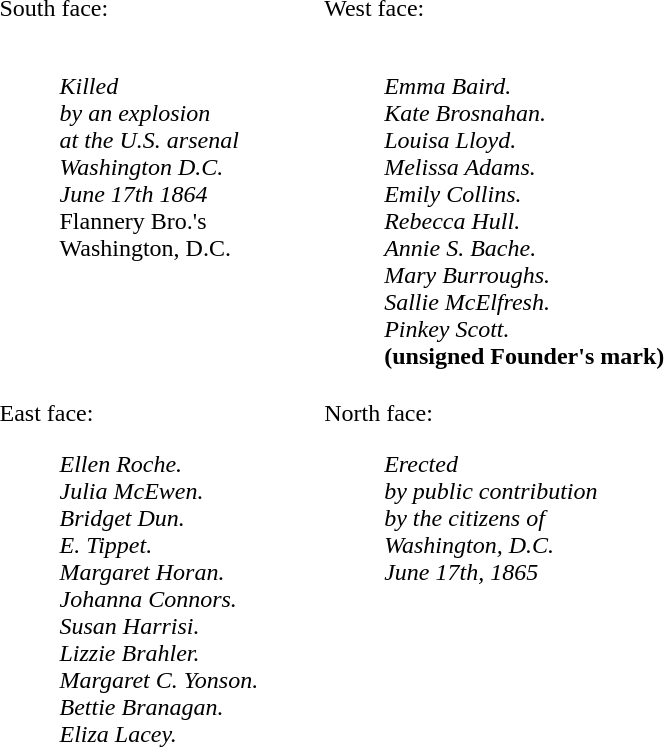<table>
<tr style="vertical-align: top;">
<td>South face:<blockquote><br><em>Killed</em><br>
<em>by an explosion<br></em>
<em>at the U.S. arsenal<br></em>
<em>Washington D.C.<br></em>
<em>June 17th 1864<br></em>
Flannery Bro.'s<br>
Washington, D.C.<br>
</blockquote></td>
<td>West face:<blockquote><br><em>Emma Baird.<br></em>
<em>Kate Brosnahan.<br></em>
<em>Louisa Lloyd.<br></em>
<em>Melissa Adams.<br></em>
<em>Emily Collins.<br></em>
<em>Rebecca Hull.<br></em>
<em>Annie S. Bache.<br></em>
<em>Mary Burroughs.<br></em>
<em>Sallie McElfresh.<br></em>
<em>Pinkey Scott.<br></em>
<strong>(unsigned Founder's mark)</strong>
</blockquote></td>
</tr>
<tr style="vertical-align: top;">
<td>East face:<br><blockquote>
<em>Ellen Roche.<br></em>
<em>Julia McEwen.<br></em>
<em>Bridget Dun.<br></em>
<em>E. Tippet.<br></em>
<em>Margaret Horan.<br></em>
<em>Johanna Connors.<br></em>
<em>Susan Harrisi.<br></em>
<em>Lizzie Brahler.<br></em>
<em>Margaret C. Yonson.<br></em>
<em>Bettie Branagan.<br></em>
<em>Eliza Lacey.</em>
</blockquote></td>
<td>North face:<br><blockquote>
<em>Erected<br></em>
<em>by public contribution<br></em>
<em>by the citizens of<br></em>
<em>Washington, D.C.<br></em>
<em>June 17th, 1865</em>
</blockquote></td>
</tr>
</table>
